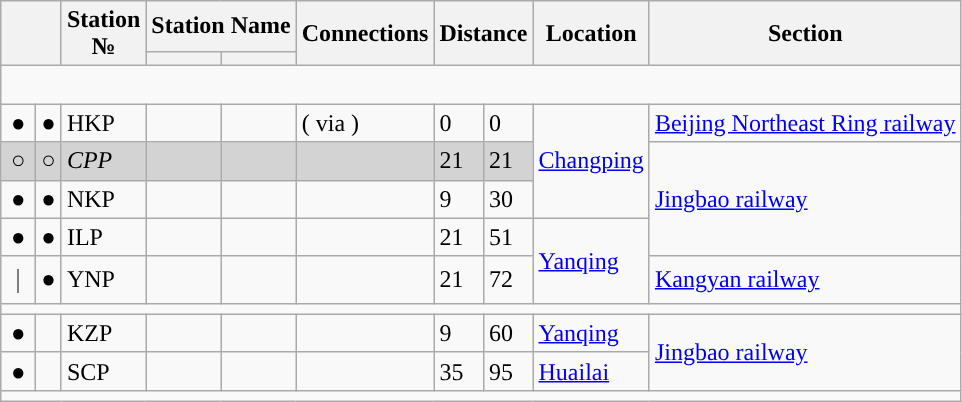<table class="wikitable">
<tr>
<th rowspan="2" colspan="2"></th>
<th rowspan="2">Station<br>№</th>
<th colspan="2">Station Name</th>
<th rowspan="2">Connections</th>
<th colspan="2" rowspan="2">Distance<br></th>
<th rowspan="2">Location</th>
<th rowspan="2">Section</th>
</tr>
<tr>
<th></th>
<th></th>
</tr>
<tr style="background:#">
<td colspan = "10"><br></td>
</tr>
<tr>
<td align="center">●</td>
<td align="center">●</td>
<td>HKP</td>
<td></td>
<td></td>
<td>(   via )</td>
<td>0</td>
<td>0</td>
<td rowspan="3"><a href='#'>Changping</a></td>
<td><a href='#'>Beijing Northeast Ring railway</a></td>
</tr>
<tr>
<td bgcolor="lightgrey" align="center">○</td>
<td bgcolor="lightgrey" align="center">○</td>
<td bgcolor="lightgrey"><em>CPP</em></td>
<td bgcolor="lightgrey"><em></em></td>
<td bgcolor="lightgrey"><em></em></td>
<td bgcolor="lightgrey"></td>
<td bgcolor="lightgrey">21</td>
<td bgcolor="lightgrey">21</td>
<td rowspan="3"><a href='#'>Jingbao railway</a></td>
</tr>
<tr>
<td align="center">●</td>
<td align="center">●</td>
<td>NKP</td>
<td></td>
<td></td>
<td></td>
<td>9</td>
<td>30</td>
</tr>
<tr>
<td align="center">●</td>
<td align="center">●</td>
<td>ILP</td>
<td></td>
<td></td>
<td></td>
<td>21</td>
<td>51</td>
<td rowspan="2"><a href='#'>Yanqing</a></td>
</tr>
<tr>
<td align="center">｜</td>
<td align="center">●</td>
<td>YNP</td>
<td></td>
<td></td>
<td></td>
<td>21</td>
<td>72</td>
<td><a href='#'>Kangyan railway</a></td>
</tr>
<tr style="background:#">
<td colspan = "10"></td>
</tr>
<tr>
<td align="center">●</td>
<td align="center"></td>
<td>KZP</td>
<td></td>
<td></td>
<td></td>
<td>9</td>
<td>60</td>
<td><a href='#'>Yanqing</a></td>
<td rowspan="2"><a href='#'>Jingbao railway</a></td>
</tr>
<tr>
<td align="center">●</td>
<td align="center"></td>
<td>SCP</td>
<td></td>
<td></td>
<td></td>
<td>35</td>
<td>95</td>
<td><a href='#'>Huailai</a><br></td>
</tr>
<tr style="background:#">
<td colspan = "10"></td>
</tr>
</table>
